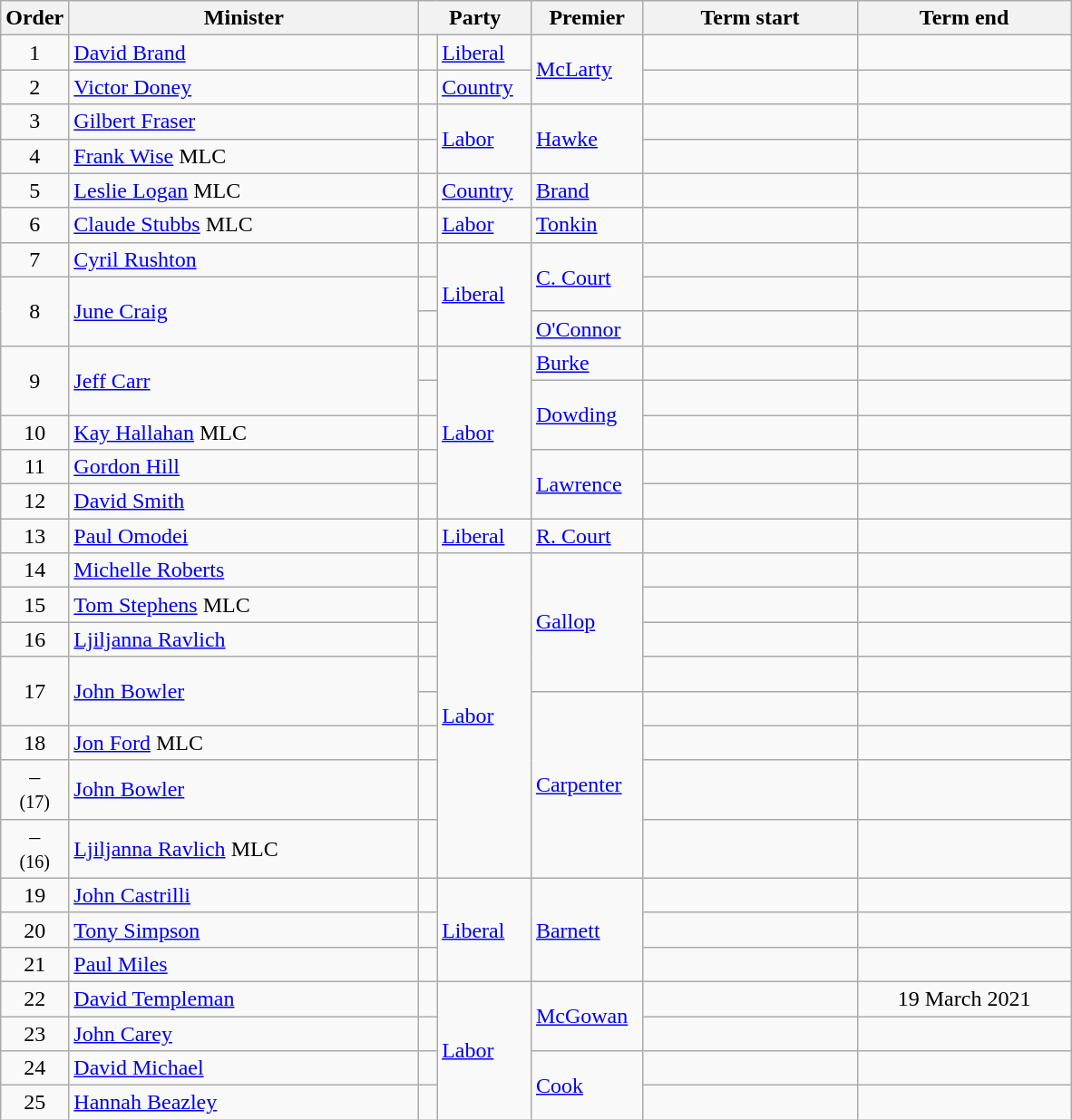<table class="wikitable">
<tr>
<th width=5>Order</th>
<th width=250>Minister</th>
<th width=75 colspan="2">Party</th>
<th width=75>Premier</th>
<th width=150>Term start</th>
<th width=150>Term end</th>
</tr>
<tr>
<td align=center>1</td>
<td><a href='#'>David Brand</a></td>
<td> </td>
<td><a href='#'>Liberal</a></td>
<td rowspan="2"><a href='#'>McLarty</a></td>
<td align=center></td>
<td align=center></td>
</tr>
<tr>
<td align=center>2</td>
<td><a href='#'>Victor Doney</a></td>
<td> </td>
<td><a href='#'>Country</a></td>
<td align=center></td>
<td align=center></td>
</tr>
<tr>
<td align=center>3</td>
<td><a href='#'>Gilbert Fraser</a></td>
<td> </td>
<td rowspan="2"><a href='#'>Labor</a></td>
<td rowspan="2"><a href='#'>Hawke</a></td>
<td align=center></td>
<td align=center></td>
</tr>
<tr>
<td align=center>4</td>
<td><a href='#'>Frank Wise</a> MLC</td>
<td> </td>
<td align=center></td>
<td align=center></td>
</tr>
<tr>
<td align=center>5</td>
<td><a href='#'>Leslie Logan</a> MLC</td>
<td> </td>
<td><a href='#'>Country</a></td>
<td><a href='#'>Brand</a></td>
<td align=center></td>
<td align=center></td>
</tr>
<tr>
<td align=center>6</td>
<td><a href='#'>Claude Stubbs</a> MLC</td>
<td> </td>
<td><a href='#'>Labor</a></td>
<td><a href='#'>Tonkin</a></td>
<td align=center></td>
<td align=center></td>
</tr>
<tr>
<td align=center>7</td>
<td><a href='#'>Cyril Rushton</a></td>
<td> </td>
<td rowspan="3"><a href='#'>Liberal</a></td>
<td rowspan="2"><a href='#'>C. Court</a></td>
<td align=center></td>
<td align=center></td>
</tr>
<tr>
<td rowspan="2" align=center>8</td>
<td rowspan="2"><a href='#'>June Craig</a></td>
<td> </td>
<td align=center></td>
<td align=center></td>
</tr>
<tr>
<td> </td>
<td><a href='#'>O'Connor</a></td>
<td align=center></td>
<td align=center></td>
</tr>
<tr>
<td rowspan="2" align=center>9</td>
<td rowspan="2"><a href='#'>Jeff Carr</a></td>
<td> </td>
<td rowspan="5"><a href='#'>Labor</a></td>
<td><a href='#'>Burke</a></td>
<td align=center></td>
<td align=center></td>
</tr>
<tr>
<td> </td>
<td rowspan="2"><a href='#'>Dowding</a></td>
<td align=center></td>
<td align=center></td>
</tr>
<tr>
<td align=center>10</td>
<td><a href='#'>Kay Hallahan</a> MLC</td>
<td> </td>
<td align=center></td>
<td align=center></td>
</tr>
<tr>
<td align=center>11</td>
<td><a href='#'>Gordon Hill</a></td>
<td> </td>
<td rowspan="2"><a href='#'>Lawrence</a></td>
<td align=center></td>
<td align=center></td>
</tr>
<tr>
<td align=center>12</td>
<td><a href='#'>David Smith</a></td>
<td> </td>
<td align=center></td>
<td align=center></td>
</tr>
<tr>
<td align=center>13</td>
<td><a href='#'>Paul Omodei</a></td>
<td> </td>
<td><a href='#'>Liberal</a></td>
<td><a href='#'>R. Court</a></td>
<td align=center></td>
<td align=center></td>
</tr>
<tr>
<td align=center>14</td>
<td><a href='#'>Michelle Roberts</a></td>
<td> </td>
<td rowspan="8"><a href='#'>Labor</a></td>
<td rowspan="4"><a href='#'>Gallop</a></td>
<td align=center></td>
<td align=center></td>
</tr>
<tr>
<td align=center>15</td>
<td><a href='#'>Tom Stephens</a> MLC</td>
<td> </td>
<td align=center></td>
<td align=center></td>
</tr>
<tr>
<td align=center>16</td>
<td><a href='#'>Ljiljanna Ravlich</a></td>
<td> </td>
<td align=center></td>
<td align=center></td>
</tr>
<tr>
<td rowspan="2" align=center>17</td>
<td rowspan="2"><a href='#'>John Bowler</a></td>
<td> </td>
<td align=center></td>
<td align=center></td>
</tr>
<tr>
<td> </td>
<td rowspan="4"><a href='#'>Carpenter</a></td>
<td align=center></td>
<td align=center></td>
</tr>
<tr>
<td align=center>18</td>
<td><a href='#'>Jon Ford</a> MLC</td>
<td> </td>
<td align=center></td>
<td align=center></td>
</tr>
<tr>
<td align=center>–<br><small>(17)</small></td>
<td><a href='#'>John Bowler</a></td>
<td> </td>
<td align=center></td>
<td align=center></td>
</tr>
<tr>
<td align=center>–<br><small>(16)</small></td>
<td><a href='#'>Ljiljanna Ravlich</a> MLC</td>
<td> </td>
<td align=center></td>
<td align=center></td>
</tr>
<tr>
<td align=center>19</td>
<td><a href='#'>John Castrilli</a></td>
<td> </td>
<td rowspan="3"><a href='#'>Liberal</a></td>
<td rowspan="3"><a href='#'>Barnett</a></td>
<td align=center></td>
<td align=center></td>
</tr>
<tr>
<td align=center>20</td>
<td><a href='#'>Tony Simpson</a></td>
<td> </td>
<td align=center></td>
<td align=center></td>
</tr>
<tr>
<td align=center>21</td>
<td><a href='#'>Paul Miles</a></td>
<td> </td>
<td align=center></td>
<td align=center></td>
</tr>
<tr>
<td align=center>22</td>
<td><a href='#'>David Templeman</a></td>
<td> </td>
<td rowspan="4"><a href='#'>Labor</a></td>
<td rowspan="2"><a href='#'>McGowan</a></td>
<td align=center></td>
<td align=center>19 March 2021</td>
</tr>
<tr>
<td align=center>23</td>
<td><a href='#'>John Carey</a></td>
<td> </td>
<td align=center></td>
<td align=center></td>
</tr>
<tr>
<td align=center>24</td>
<td><a href='#'>David Michael</a></td>
<td> </td>
<td rowspan="2"><a href='#'>Cook</a></td>
<td align=center></td>
<td align=center></td>
</tr>
<tr>
<td align=center>25</td>
<td><a href='#'>Hannah Beazley</a></td>
<td> </td>
<td align=center></td>
</tr>
</table>
